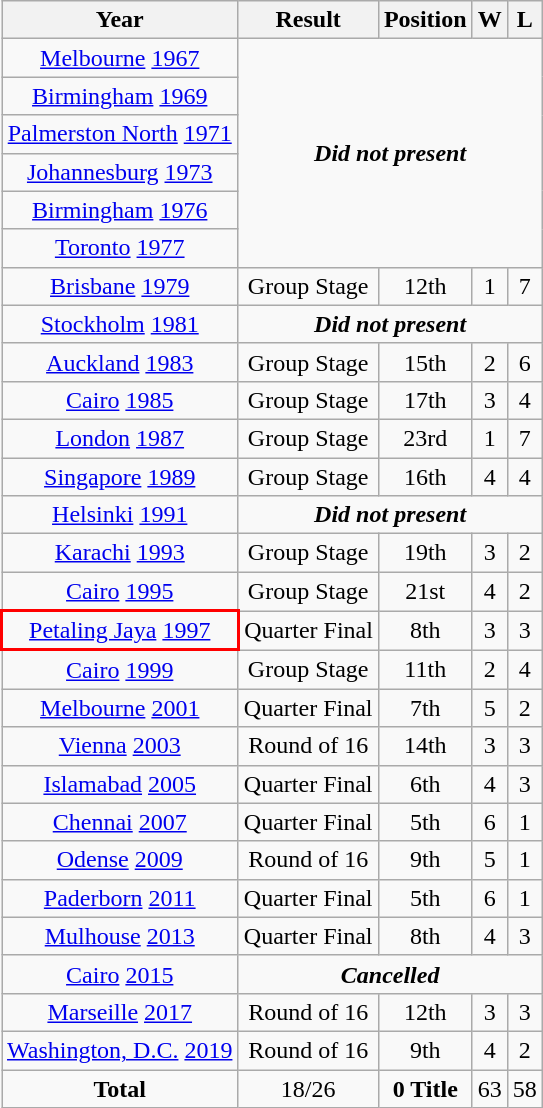<table class="wikitable" style="text-align: center;">
<tr>
<th>Year</th>
<th>Result</th>
<th>Position</th>
<th>W</th>
<th>L</th>
</tr>
<tr>
<td> <a href='#'>Melbourne</a> <a href='#'>1967</a></td>
<td rowspan="6" colspan="4" align="center"><strong><em>Did not present</em></strong></td>
</tr>
<tr>
<td> <a href='#'>Birmingham</a> <a href='#'>1969</a></td>
</tr>
<tr>
<td> <a href='#'>Palmerston North</a> <a href='#'>1971</a></td>
</tr>
<tr>
<td> <a href='#'>Johannesburg</a> <a href='#'>1973</a></td>
</tr>
<tr>
<td> <a href='#'>Birmingham</a> <a href='#'>1976</a></td>
</tr>
<tr>
<td> <a href='#'>Toronto</a> <a href='#'>1977</a></td>
</tr>
<tr>
<td> <a href='#'>Brisbane</a> <a href='#'>1979</a></td>
<td>Group Stage</td>
<td>12th</td>
<td>1</td>
<td>7</td>
</tr>
<tr>
<td> <a href='#'>Stockholm</a> <a href='#'>1981</a></td>
<td rowspan="1" colspan="4" align="center"><strong><em>Did not present</em></strong></td>
</tr>
<tr>
<td> <a href='#'>Auckland</a> <a href='#'>1983</a></td>
<td>Group Stage</td>
<td>15th</td>
<td>2</td>
<td>6</td>
</tr>
<tr>
<td> <a href='#'>Cairo</a> <a href='#'>1985</a></td>
<td>Group Stage</td>
<td>17th</td>
<td>3</td>
<td>4</td>
</tr>
<tr>
<td> <a href='#'>London</a> <a href='#'>1987</a></td>
<td>Group Stage</td>
<td>23rd</td>
<td>1</td>
<td>7</td>
</tr>
<tr>
<td> <a href='#'>Singapore</a> <a href='#'>1989</a></td>
<td>Group Stage</td>
<td>16th</td>
<td>4</td>
<td>4</td>
</tr>
<tr>
<td> <a href='#'>Helsinki</a> <a href='#'>1991</a></td>
<td rowspan="1" colspan="4" align="center"><strong><em>Did not present</em></strong></td>
</tr>
<tr>
<td> <a href='#'>Karachi</a> <a href='#'>1993</a></td>
<td>Group Stage</td>
<td>19th</td>
<td>3</td>
<td>2</td>
</tr>
<tr>
<td> <a href='#'>Cairo</a> <a href='#'>1995</a></td>
<td>Group Stage</td>
<td>21st</td>
<td>4</td>
<td>2</td>
</tr>
<tr>
<td style="border: 2px solid red"> <a href='#'>Petaling Jaya</a> <a href='#'>1997</a></td>
<td>Quarter Final</td>
<td>8th</td>
<td>3</td>
<td>3</td>
</tr>
<tr>
<td> <a href='#'>Cairo</a> <a href='#'>1999</a></td>
<td>Group Stage</td>
<td>11th</td>
<td>2</td>
<td>4</td>
</tr>
<tr>
<td> <a href='#'>Melbourne</a> <a href='#'>2001</a></td>
<td>Quarter Final</td>
<td>7th</td>
<td>5</td>
<td>2</td>
</tr>
<tr>
<td> <a href='#'>Vienna</a> <a href='#'>2003</a></td>
<td>Round of 16</td>
<td>14th</td>
<td>3</td>
<td>3</td>
</tr>
<tr>
<td> <a href='#'>Islamabad</a> <a href='#'>2005</a></td>
<td>Quarter Final</td>
<td>6th</td>
<td>4</td>
<td>3</td>
</tr>
<tr>
<td> <a href='#'>Chennai</a> <a href='#'>2007</a></td>
<td>Quarter Final</td>
<td>5th</td>
<td>6</td>
<td>1</td>
</tr>
<tr>
<td> <a href='#'>Odense</a> <a href='#'>2009</a></td>
<td>Round of 16</td>
<td>9th</td>
<td>5</td>
<td>1</td>
</tr>
<tr>
<td> <a href='#'>Paderborn</a> <a href='#'>2011</a></td>
<td>Quarter Final</td>
<td>5th</td>
<td>6</td>
<td>1</td>
</tr>
<tr>
<td> <a href='#'>Mulhouse</a> <a href='#'>2013</a></td>
<td>Quarter Final</td>
<td>8th</td>
<td>4</td>
<td>3</td>
</tr>
<tr>
<td> <a href='#'>Cairo</a> <a href='#'>2015</a></td>
<td rowspan="1" colspan="4" align="center"><strong><em>Cancelled</em></strong></td>
</tr>
<tr>
<td> <a href='#'>Marseille</a> <a href='#'>2017</a></td>
<td>Round of 16</td>
<td>12th</td>
<td>3</td>
<td>3</td>
</tr>
<tr>
<td> <a href='#'>Washington, D.C.</a> <a href='#'>2019</a></td>
<td>Round of 16</td>
<td>9th</td>
<td>4</td>
<td>2</td>
</tr>
<tr>
<td><strong>Total</strong></td>
<td>18/26</td>
<td><strong>0 Title</strong></td>
<td>63</td>
<td>58</td>
</tr>
</table>
